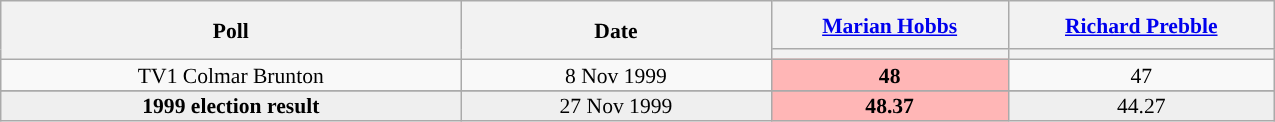<table class="wikitable" style="width:850px;font-size:90%;line-height:14px;text-align:center;">
<tr style="height:32px">
<th style="width:300px;" rowspan="2">Poll</th>
<th style="width:200px;" rowspan="2">Date</th>
<th><a href='#'>Marian Hobbs</a></th>
<th><a href='#'>Richard Prebble</a></th>
</tr>
<tr>
<th class="unsortable" style="color:inherit;background:"></th>
<th class="unsortable" style="color:inherit;background:"></th>
</tr>
<tr>
<td>TV1 Colmar Brunton</td>
<td>8 Nov 1999</td>
<td style="background-color:#FFB6B6;"><strong>48</strong></td>
<td>47</td>
</tr>
<tr>
</tr>
<tr style="background:#EFEFEF; font-weight:italic;">
<td><strong>1999 election result</strong></td>
<td>27 Nov 1999</td>
<td style="background-color:#FFB6B6;"><strong>48.37</strong></td>
<td>44.27</td>
</tr>
</table>
